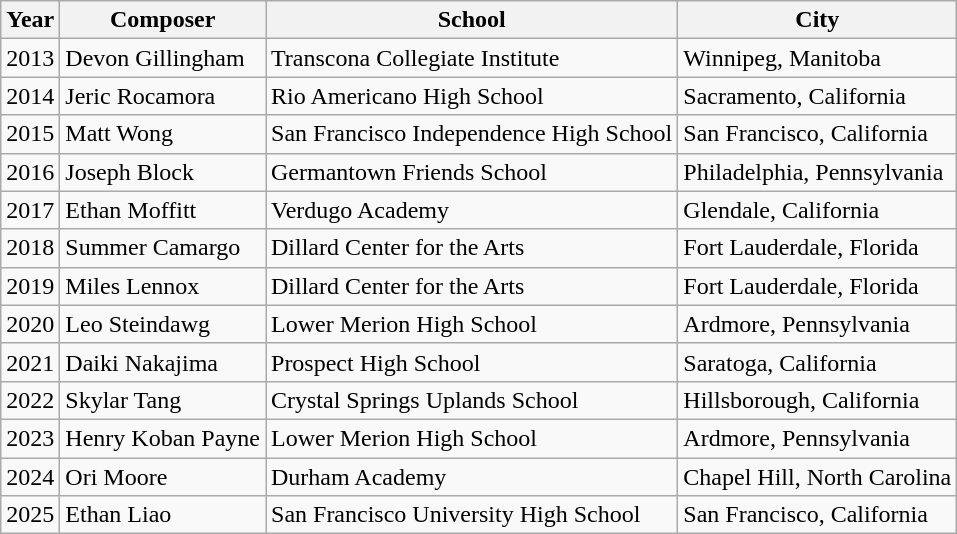<table class="wikitable sortable">
<tr>
<th>Year</th>
<th>Composer</th>
<th>School</th>
<th>City</th>
</tr>
<tr>
<td>2013</td>
<td>Devon Gillingham</td>
<td>Transcona Collegiate Institute</td>
<td>Winnipeg, Manitoba</td>
</tr>
<tr>
<td>2014</td>
<td>Jeric Rocamora</td>
<td>Rio Americano High School</td>
<td>Sacramento, California</td>
</tr>
<tr>
<td>2015</td>
<td>Matt Wong</td>
<td>San Francisco Independence High School</td>
<td>San Francisco, California</td>
</tr>
<tr>
<td>2016</td>
<td>Joseph Block</td>
<td>Germantown Friends School</td>
<td>Philadelphia, Pennsylvania</td>
</tr>
<tr>
<td>2017</td>
<td>Ethan Moffitt</td>
<td>Verdugo Academy</td>
<td>Glendale, California</td>
</tr>
<tr>
<td>2018</td>
<td>Summer Camargo</td>
<td>Dillard Center for the Arts</td>
<td>Fort Lauderdale, Florida</td>
</tr>
<tr>
<td>2019</td>
<td>Miles Lennox</td>
<td>Dillard Center for the Arts</td>
<td>Fort Lauderdale, Florida</td>
</tr>
<tr>
<td>2020</td>
<td>Leo Steindawg</td>
<td>Lower Merion High School</td>
<td>Ardmore, Pennsylvania</td>
</tr>
<tr>
<td>2021</td>
<td>Daiki Nakajima</td>
<td>Prospect High School</td>
<td>Saratoga, California</td>
</tr>
<tr>
<td>2022</td>
<td>Skylar Tang</td>
<td>Crystal Springs Uplands School</td>
<td>Hillsborough, California</td>
</tr>
<tr>
<td>2023</td>
<td>Henry Koban Payne</td>
<td>Lower Merion High School</td>
<td>Ardmore, Pennsylvania</td>
</tr>
<tr>
<td>2024</td>
<td>Ori Moore</td>
<td>Durham Academy</td>
<td>Chapel Hill, North Carolina</td>
</tr>
<tr>
<td>2025</td>
<td>Ethan Liao</td>
<td>San Francisco University High School</td>
<td>San Francisco, California</td>
</tr>
</table>
